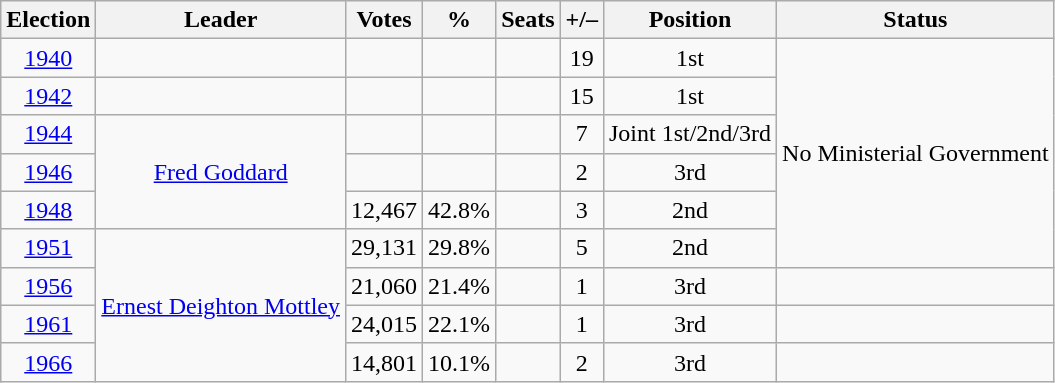<table class=wikitable style=text-align:center>
<tr>
<th>Election</th>
<th>Leader</th>
<th>Votes</th>
<th>%</th>
<th>Seats</th>
<th>+/–</th>
<th>Position</th>
<th>Status</th>
</tr>
<tr>
<td><a href='#'>1940</a></td>
<td></td>
<td></td>
<td></td>
<td></td>
<td>19</td>
<td>1st</td>
<td rowspan="6">No Ministerial Government</td>
</tr>
<tr>
<td><a href='#'>1942</a></td>
<td></td>
<td></td>
<td></td>
<td></td>
<td> 15</td>
<td> 1st</td>
</tr>
<tr>
<td><a href='#'>1944</a></td>
<td rowspan="3"><a href='#'>Fred Goddard</a></td>
<td></td>
<td></td>
<td></td>
<td> 7</td>
<td> Joint 1st/2nd/3rd</td>
</tr>
<tr>
<td><a href='#'>1946</a></td>
<td></td>
<td></td>
<td></td>
<td> 2</td>
<td> 3rd</td>
</tr>
<tr>
<td><a href='#'>1948</a></td>
<td>12,467</td>
<td>42.8%</td>
<td></td>
<td> 3</td>
<td> 2nd</td>
</tr>
<tr>
<td><a href='#'>1951</a></td>
<td rowspan="4"><a href='#'>Ernest Deighton Mottley</a></td>
<td>29,131</td>
<td>29.8%</td>
<td></td>
<td> 5</td>
<td> 2nd</td>
</tr>
<tr>
<td><a href='#'>1956</a></td>
<td>21,060</td>
<td>21.4%</td>
<td></td>
<td> 1</td>
<td> 3rd</td>
<td></td>
</tr>
<tr>
<td><a href='#'>1961</a></td>
<td>24,015</td>
<td>22.1%</td>
<td></td>
<td> 1</td>
<td> 3rd</td>
<td></td>
</tr>
<tr>
<td><a href='#'>1966</a></td>
<td>14,801</td>
<td>10.1%</td>
<td></td>
<td> 2</td>
<td> 3rd</td>
<td></td>
</tr>
</table>
